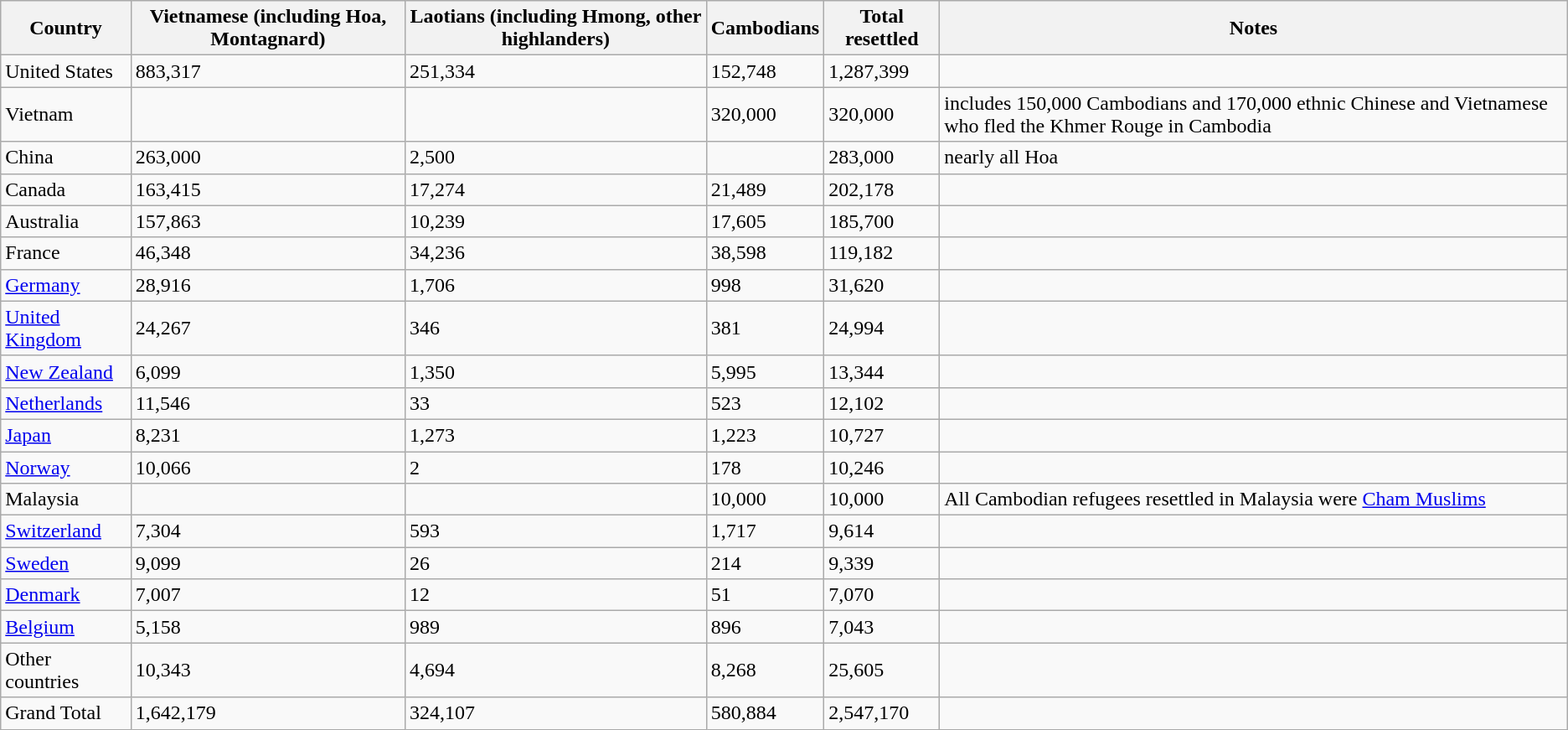<table class="wikitable">
<tr>
<th>Country</th>
<th>Vietnamese (including Hoa, Montagnard)</th>
<th>Laotians (including Hmong, other highlanders)</th>
<th>Cambodians</th>
<th>Total resettled</th>
<th>Notes</th>
</tr>
<tr>
<td>United States</td>
<td>883,317</td>
<td>251,334</td>
<td>152,748</td>
<td>1,287,399</td>
<td></td>
</tr>
<tr>
<td>Vietnam</td>
<td></td>
<td></td>
<td>320,000</td>
<td>320,000</td>
<td>includes 150,000 Cambodians and 170,000 ethnic Chinese and Vietnamese who fled the Khmer Rouge in Cambodia</td>
</tr>
<tr>
<td>China</td>
<td>263,000</td>
<td>2,500</td>
<td></td>
<td>283,000</td>
<td>nearly all Hoa</td>
</tr>
<tr>
<td>Canada</td>
<td>163,415</td>
<td>17,274</td>
<td>21,489</td>
<td>202,178</td>
<td></td>
</tr>
<tr>
<td>Australia</td>
<td>157,863</td>
<td>10,239</td>
<td>17,605</td>
<td>185,700</td>
<td></td>
</tr>
<tr>
<td>France</td>
<td>46,348</td>
<td>34,236</td>
<td>38,598</td>
<td>119,182</td>
<td></td>
</tr>
<tr>
<td><a href='#'>Germany</a></td>
<td>28,916</td>
<td>1,706</td>
<td>998</td>
<td>31,620</td>
<td></td>
</tr>
<tr>
<td><a href='#'>United Kingdom</a></td>
<td>24,267</td>
<td>346</td>
<td>381</td>
<td>24,994</td>
<td></td>
</tr>
<tr>
<td><a href='#'>New Zealand</a></td>
<td>6,099</td>
<td>1,350</td>
<td>5,995</td>
<td>13,344</td>
<td></td>
</tr>
<tr>
<td><a href='#'>Netherlands</a></td>
<td>11,546</td>
<td>33</td>
<td>523</td>
<td>12,102</td>
<td></td>
</tr>
<tr>
<td><a href='#'>Japan</a></td>
<td>8,231</td>
<td>1,273</td>
<td>1,223</td>
<td>10,727</td>
<td></td>
</tr>
<tr>
<td><a href='#'>Norway</a></td>
<td>10,066</td>
<td>2</td>
<td>178</td>
<td>10,246</td>
<td></td>
</tr>
<tr>
<td>Malaysia</td>
<td></td>
<td></td>
<td>10,000</td>
<td>10,000</td>
<td>All Cambodian refugees resettled in Malaysia were <a href='#'>Cham Muslims</a></td>
</tr>
<tr>
<td><a href='#'>Switzerland</a></td>
<td>7,304</td>
<td>593</td>
<td>1,717</td>
<td>9,614</td>
<td></td>
</tr>
<tr>
<td><a href='#'>Sweden</a></td>
<td>9,099</td>
<td>26</td>
<td>214</td>
<td>9,339</td>
<td></td>
</tr>
<tr>
<td><a href='#'>Denmark</a></td>
<td>7,007</td>
<td>12</td>
<td>51</td>
<td>7,070</td>
<td></td>
</tr>
<tr>
<td><a href='#'>Belgium</a></td>
<td>5,158</td>
<td>989</td>
<td>896</td>
<td>7,043</td>
<td></td>
</tr>
<tr>
<td>Other countries</td>
<td>10,343</td>
<td>4,694</td>
<td>8,268</td>
<td>25,605</td>
<td></td>
</tr>
<tr>
<td>Grand Total</td>
<td>1,642,179</td>
<td>324,107</td>
<td>580,884</td>
<td>2,547,170</td>
<td></td>
</tr>
</table>
